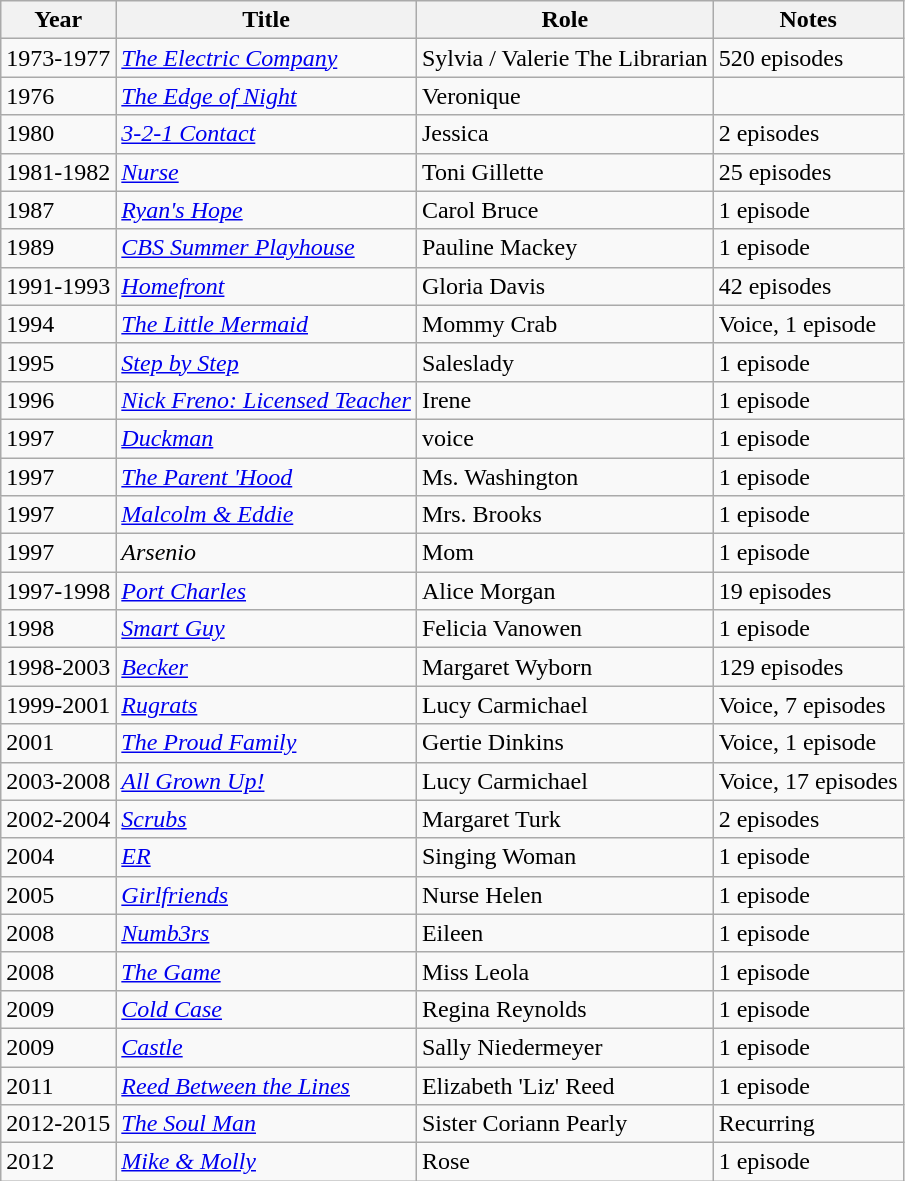<table class="wikitable">
<tr>
<th>Year</th>
<th>Title</th>
<th>Role</th>
<th>Notes</th>
</tr>
<tr>
<td>1973-1977</td>
<td><em><a href='#'>The Electric Company</a></em></td>
<td>Sylvia / Valerie The Librarian</td>
<td>520 episodes</td>
</tr>
<tr>
<td>1976</td>
<td><em><a href='#'>The Edge of Night</a></em></td>
<td>Veronique</td>
<td></td>
</tr>
<tr>
<td>1980</td>
<td><em><a href='#'>3-2-1 Contact</a></em></td>
<td>Jessica</td>
<td>2 episodes</td>
</tr>
<tr>
<td>1981-1982</td>
<td><em><a href='#'>Nurse</a></em></td>
<td>Toni Gillette</td>
<td>25 episodes</td>
</tr>
<tr>
<td>1987</td>
<td><em><a href='#'>Ryan's Hope</a></em></td>
<td>Carol Bruce</td>
<td>1 episode</td>
</tr>
<tr>
<td>1989</td>
<td><em><a href='#'>CBS Summer Playhouse</a></em></td>
<td>Pauline Mackey</td>
<td>1 episode</td>
</tr>
<tr>
<td>1991-1993</td>
<td><em><a href='#'>Homefront</a></em></td>
<td>Gloria Davis</td>
<td>42 episodes</td>
</tr>
<tr>
<td>1994</td>
<td><em><a href='#'>The Little Mermaid</a></em></td>
<td>Mommy Crab</td>
<td>Voice, 1 episode</td>
</tr>
<tr>
<td>1995</td>
<td><em><a href='#'>Step by Step</a></em></td>
<td>Saleslady</td>
<td>1 episode</td>
</tr>
<tr>
<td>1996</td>
<td><em><a href='#'>Nick Freno: Licensed Teacher</a></em></td>
<td>Irene</td>
<td>1 episode</td>
</tr>
<tr>
<td>1997</td>
<td><em><a href='#'>Duckman</a></em></td>
<td>voice</td>
<td>1 episode</td>
</tr>
<tr>
<td>1997</td>
<td><em><a href='#'>The Parent 'Hood</a></em></td>
<td>Ms. Washington</td>
<td>1 episode</td>
</tr>
<tr>
<td>1997</td>
<td><em><a href='#'>Malcolm & Eddie</a></em></td>
<td>Mrs. Brooks</td>
<td>1 episode</td>
</tr>
<tr>
<td>1997</td>
<td><em>Arsenio</em></td>
<td>Mom</td>
<td>1 episode</td>
</tr>
<tr>
<td>1997-1998</td>
<td><em><a href='#'>Port Charles</a></em></td>
<td>Alice Morgan</td>
<td>19 episodes</td>
</tr>
<tr>
<td>1998</td>
<td><em><a href='#'>Smart Guy</a></em></td>
<td>Felicia Vanowen</td>
<td>1 episode</td>
</tr>
<tr>
<td>1998-2003</td>
<td><em><a href='#'>Becker</a></em></td>
<td>Margaret Wyborn</td>
<td>129 episodes</td>
</tr>
<tr>
<td>1999-2001</td>
<td><em><a href='#'>Rugrats</a></em></td>
<td>Lucy Carmichael</td>
<td>Voice, 7 episodes</td>
</tr>
<tr>
<td>2001</td>
<td><em><a href='#'>The Proud Family</a></em></td>
<td>Gertie Dinkins</td>
<td>Voice, 1 episode</td>
</tr>
<tr>
<td>2003-2008</td>
<td><em><a href='#'>All Grown Up!</a></em></td>
<td>Lucy Carmichael</td>
<td>Voice, 17 episodes</td>
</tr>
<tr>
<td>2002-2004</td>
<td><em><a href='#'>Scrubs</a></em></td>
<td>Margaret Turk</td>
<td>2 episodes</td>
</tr>
<tr>
<td>2004</td>
<td><em><a href='#'>ER</a></em></td>
<td>Singing Woman</td>
<td>1 episode</td>
</tr>
<tr>
<td>2005</td>
<td><em><a href='#'>Girlfriends</a></em></td>
<td>Nurse Helen</td>
<td>1 episode</td>
</tr>
<tr>
<td>2008</td>
<td><em><a href='#'>Numb3rs</a></em></td>
<td>Eileen</td>
<td>1 episode</td>
</tr>
<tr>
<td>2008</td>
<td><em><a href='#'>The Game</a></em></td>
<td>Miss Leola</td>
<td>1 episode</td>
</tr>
<tr>
<td>2009</td>
<td><em><a href='#'>Cold Case</a></em></td>
<td>Regina Reynolds</td>
<td>1 episode</td>
</tr>
<tr>
<td>2009</td>
<td><em><a href='#'>Castle</a></em></td>
<td>Sally Niedermeyer</td>
<td>1 episode</td>
</tr>
<tr>
<td>2011</td>
<td><em><a href='#'>Reed Between the Lines</a></em></td>
<td>Elizabeth 'Liz' Reed</td>
<td>1 episode</td>
</tr>
<tr>
<td>2012-2015</td>
<td><em><a href='#'>The Soul Man</a></em></td>
<td>Sister Coriann Pearly</td>
<td>Recurring</td>
</tr>
<tr>
<td>2012</td>
<td><em><a href='#'>Mike & Molly</a></em></td>
<td>Rose</td>
<td>1 episode</td>
</tr>
</table>
